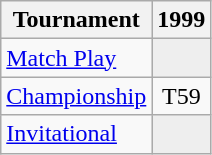<table class="wikitable" style="text-align:center;">
<tr>
<th>Tournament</th>
<th>1999</th>
</tr>
<tr>
<td align="left"><a href='#'>Match Play</a></td>
<td style="background:#eeeeee;"></td>
</tr>
<tr>
<td align="left"><a href='#'>Championship</a></td>
<td>T59</td>
</tr>
<tr>
<td align="left"><a href='#'>Invitational</a></td>
<td style="background:#eeeeee;"></td>
</tr>
</table>
